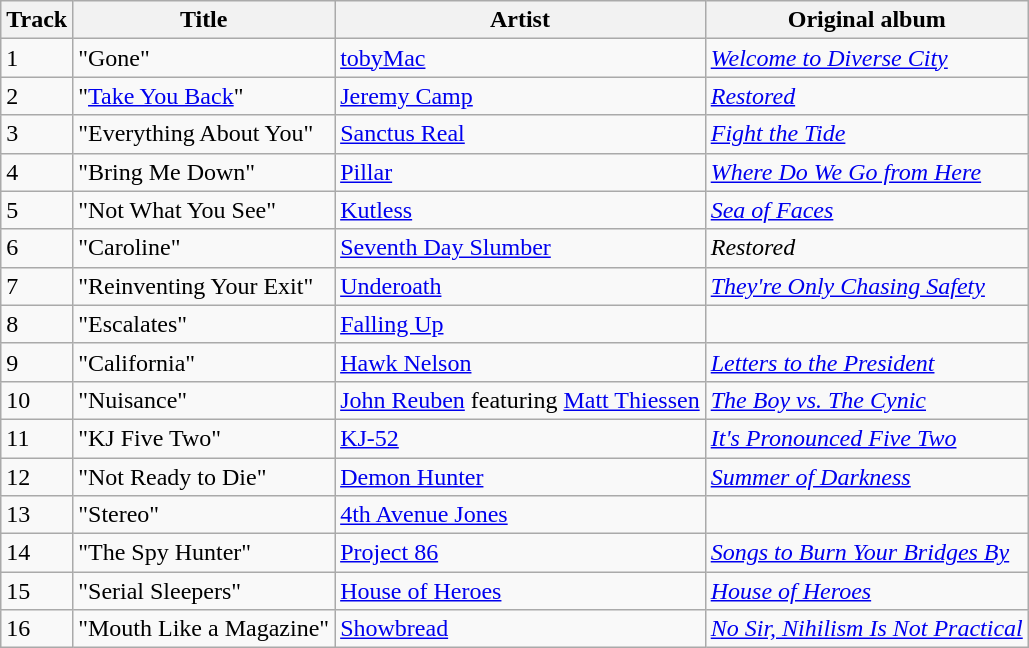<table class="wikitable">
<tr>
<th>Track</th>
<th>Title</th>
<th>Artist</th>
<th>Original album</th>
</tr>
<tr style="text-align:left; vertical-align:top;">
<td>1</td>
<td>"Gone"</td>
<td><a href='#'>tobyMac</a></td>
<td><em><a href='#'>Welcome to Diverse City</a></em></td>
</tr>
<tr>
<td>2</td>
<td>"<a href='#'>Take You Back</a>"</td>
<td><a href='#'>Jeremy Camp</a></td>
<td><em><a href='#'>Restored</a></em></td>
</tr>
<tr style="text-align:left; vertical-align:top;">
<td>3</td>
<td>"Everything About You"</td>
<td><a href='#'>Sanctus Real</a></td>
<td><em><a href='#'>Fight the Tide</a></em></td>
</tr>
<tr>
<td>4</td>
<td>"Bring Me Down"</td>
<td><a href='#'>Pillar</a></td>
<td><em><a href='#'>Where Do We Go from Here</a></em></td>
</tr>
<tr style="text-align:left; vertical-align:top;">
<td>5</td>
<td>"Not What You See"</td>
<td><a href='#'>Kutless</a></td>
<td><em><a href='#'>Sea of Faces</a></em></td>
</tr>
<tr style="text-align:left; vertical-align:top;">
<td>6</td>
<td>"Caroline"</td>
<td><a href='#'>Seventh Day Slumber</a></td>
<td><em>Restored</em></td>
</tr>
<tr style="text-align:left; vertical-align:top;">
<td>7</td>
<td>"Reinventing Your Exit"</td>
<td><a href='#'>Underoath</a></td>
<td><em><a href='#'>They're Only Chasing Safety</a></em></td>
</tr>
<tr style="text-align:left; vertical-align:top;">
<td>8</td>
<td>"Escalates"</td>
<td><a href='#'>Falling Up</a></td>
<td></td>
</tr>
<tr style="text-align:left; vertical-align:top;">
<td>9</td>
<td>"California"</td>
<td><a href='#'>Hawk Nelson</a></td>
<td><em><a href='#'>Letters to the President</a></em></td>
</tr>
<tr style="text-align:left; vertical-align:top;">
<td>10</td>
<td>"Nuisance"</td>
<td><a href='#'>John Reuben</a> featuring <a href='#'>Matt Thiessen</a></td>
<td><em><a href='#'>The Boy vs. The Cynic</a></em></td>
</tr>
<tr style="text-align:left; vertical-align:top;">
<td>11</td>
<td>"KJ Five Two"</td>
<td><a href='#'>KJ-52</a></td>
<td><em><a href='#'>It's Pronounced Five Two</a></em></td>
</tr>
<tr style="text-align:left; vertical-align:top;">
<td>12</td>
<td>"Not Ready to Die"</td>
<td><a href='#'>Demon Hunter</a></td>
<td><em><a href='#'>Summer of Darkness</a></em></td>
</tr>
<tr style="text-align:left; vertical-align:top;">
<td>13</td>
<td>"Stereo"</td>
<td><a href='#'>4th Avenue Jones</a></td>
<td></td>
</tr>
<tr style="text-align:left; vertical-align:top;">
<td>14</td>
<td>"The Spy Hunter"</td>
<td><a href='#'>Project 86</a></td>
<td><em><a href='#'>Songs to Burn Your Bridges By</a></em></td>
</tr>
<tr style="text-align:left; vertical-align:top;">
<td>15</td>
<td>"Serial Sleepers"</td>
<td><a href='#'>House of Heroes</a></td>
<td><em><a href='#'>House of Heroes</a></em></td>
</tr>
<tr style="text-align:left; vertical-align:top;">
<td>16</td>
<td>"Mouth Like a Magazine"</td>
<td><a href='#'>Showbread</a></td>
<td><em><a href='#'>No Sir, Nihilism Is Not Practical</a></em></td>
</tr>
</table>
